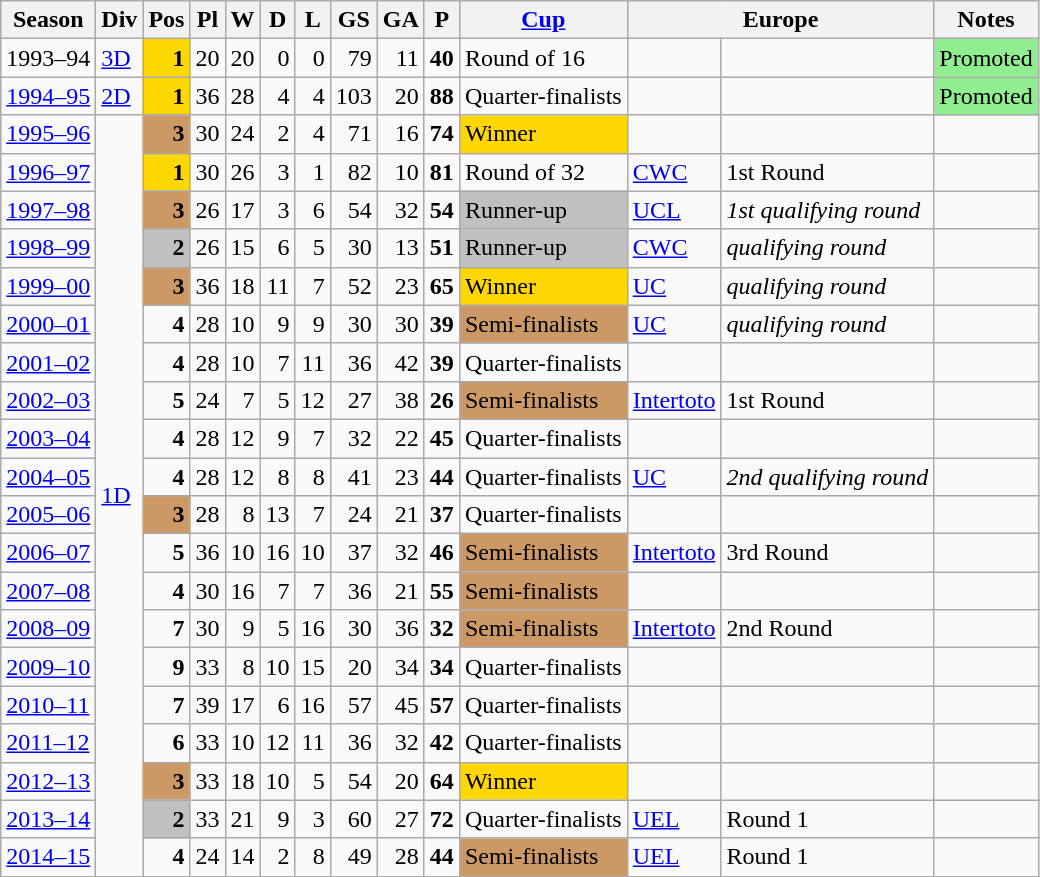<table class="wikitable">
<tr>
<th>Season</th>
<th>Div</th>
<th>Pos</th>
<th>Pl</th>
<th>W</th>
<th>D</th>
<th>L</th>
<th>GS</th>
<th>GA</th>
<th>P</th>
<th><a href='#'>Cup</a></th>
<th colspan=2>Europe</th>
<th>Notes</th>
</tr>
<tr>
<td>1993–94</td>
<td><a href='#'>3D</a></td>
<td align=right bgcolor=gold><strong>1</strong></td>
<td align=right>20</td>
<td align=right>20</td>
<td align=right>0</td>
<td align=right>0</td>
<td align=right>79</td>
<td align=right>11</td>
<td align=right><strong>40</strong></td>
<td>Round of 16</td>
<td></td>
<td></td>
<td bgcolor=lightgreen>Promoted</td>
</tr>
<tr>
<td><a href='#'>1994–95</a></td>
<td><a href='#'>2D</a></td>
<td align=right bgcolor=gold><strong>1</strong></td>
<td align=right>36</td>
<td align=right>28</td>
<td align=right>4</td>
<td align=right>4</td>
<td align=right>103</td>
<td align=right>20</td>
<td align=right><strong>88</strong></td>
<td>Quarter-finalists</td>
<td></td>
<td></td>
<td bgcolor=lightgreen>Promoted</td>
</tr>
<tr>
<td><a href='#'>1995–96</a></td>
<td rowspan=20><a href='#'>1D</a></td>
<td align=right bgcolor=#cc9966><strong>3</strong></td>
<td align=right>30</td>
<td align=right>24</td>
<td align=right>2</td>
<td align=right>4</td>
<td align=right>71</td>
<td align=right>16</td>
<td align=right><strong>74</strong></td>
<td bgcolor=gold>Winner</td>
<td></td>
<td></td>
<td></td>
</tr>
<tr>
<td><a href='#'>1996–97</a></td>
<td align=right bgcolor=gold><strong>1</strong></td>
<td align=right>30</td>
<td align=right>26</td>
<td align=right>3</td>
<td align=right>1</td>
<td align=right>82</td>
<td align=right>10</td>
<td align=right><strong>81</strong></td>
<td>Round of 32</td>
<td><a href='#'>CWC</a></td>
<td>1st Round</td>
<td></td>
</tr>
<tr>
<td><a href='#'>1997–98</a></td>
<td align=right bgcolor=#cc9966><strong>3</strong></td>
<td align=right>26</td>
<td align=right>17</td>
<td align=right>3</td>
<td align=right>6</td>
<td align=right>54</td>
<td align=right>32</td>
<td align=right><strong>54</strong></td>
<td bgcolor=silver>Runner-up</td>
<td><a href='#'>UCL</a></td>
<td><em>1st qualifying round</em></td>
<td></td>
</tr>
<tr>
<td><a href='#'>1998–99</a></td>
<td align=right bgcolor=silver><strong>2</strong></td>
<td align=right>26</td>
<td align=right>15</td>
<td align=right>6</td>
<td align=right>5</td>
<td align=right>30</td>
<td align=right>13</td>
<td align=right><strong>51</strong></td>
<td bgcolor=silver>Runner-up</td>
<td><a href='#'>CWC</a></td>
<td><em>qualifying round</em></td>
<td></td>
</tr>
<tr>
<td><a href='#'>1999–00</a></td>
<td align=right bgcolor=#cc9966><strong>3</strong></td>
<td align=right>36</td>
<td align=right>18</td>
<td align=right>11</td>
<td align=right>7</td>
<td align=right>52</td>
<td align=right>23</td>
<td align=right><strong>65</strong></td>
<td bgcolor=gold>Winner</td>
<td><a href='#'>UC</a></td>
<td><em>qualifying round</em></td>
<td></td>
</tr>
<tr>
<td><a href='#'>2000–01</a></td>
<td align=right><strong>4</strong></td>
<td align=right>28</td>
<td align=right>10</td>
<td align=right>9</td>
<td align=right>9</td>
<td align=right>30</td>
<td align=right>30</td>
<td align=right><strong>39</strong></td>
<td bgcolor=#cc9966>Semi-finalists</td>
<td><a href='#'>UC</a></td>
<td><em>qualifying round</em></td>
<td></td>
</tr>
<tr>
<td><a href='#'>2001–02</a></td>
<td align=right><strong>4</strong></td>
<td align=right>28</td>
<td align=right>10</td>
<td align=right>7</td>
<td align=right>11</td>
<td align=right>36</td>
<td align=right>42</td>
<td align=right><strong>39</strong></td>
<td>Quarter-finalists</td>
<td></td>
<td></td>
<td></td>
</tr>
<tr>
<td><a href='#'>2002–03</a></td>
<td align=right><strong>5</strong></td>
<td align=right>24</td>
<td align=right>7</td>
<td align=right>5</td>
<td align=right>12</td>
<td align=right>27</td>
<td align=right>38</td>
<td align=right><strong>26</strong></td>
<td bgcolor=#cc9966>Semi-finalists</td>
<td><a href='#'>Intertoto</a></td>
<td>1st Round</td>
<td></td>
</tr>
<tr>
<td><a href='#'>2003–04</a></td>
<td align=right><strong>4</strong></td>
<td align=right>28</td>
<td align=right>12</td>
<td align=right>9</td>
<td align=right>7</td>
<td align=right>32</td>
<td align=right>22</td>
<td align=right><strong>45</strong></td>
<td>Quarter-finalists</td>
<td></td>
<td></td>
<td></td>
</tr>
<tr>
<td><a href='#'>2004–05</a></td>
<td align=right><strong>4</strong></td>
<td align=right>28</td>
<td align=right>12</td>
<td align=right>8</td>
<td align=right>8</td>
<td align=right>41</td>
<td align=right>23</td>
<td align=right><strong>44</strong></td>
<td>Quarter-finalists</td>
<td><a href='#'>UC</a></td>
<td><em>2nd qualifying round</em></td>
<td></td>
</tr>
<tr>
<td><a href='#'>2005–06</a></td>
<td align=right bgcolor=#cc9966><strong>3</strong></td>
<td align=right>28</td>
<td align=right>8</td>
<td align=right>13</td>
<td align=right>7</td>
<td align=right>24</td>
<td align=right>21</td>
<td align=right><strong>37</strong></td>
<td>Quarter-finalists</td>
<td></td>
<td></td>
<td></td>
</tr>
<tr>
<td><a href='#'>2006–07</a></td>
<td align=right><strong>5</strong></td>
<td align=right>36</td>
<td align=right>10</td>
<td align=right>16</td>
<td align=right>10</td>
<td align=right>37</td>
<td align=right>32</td>
<td align=right><strong>46</strong></td>
<td bgcolor=#cc9966>Semi-finalists</td>
<td><a href='#'>Intertoto</a></td>
<td>3rd Round</td>
<td></td>
</tr>
<tr>
<td><a href='#'>2007–08</a></td>
<td align=right><strong>4</strong></td>
<td align=right>30</td>
<td align=right>16</td>
<td align=right>7</td>
<td align=right>7</td>
<td align=right>36</td>
<td align=right>21</td>
<td align=right><strong>55</strong></td>
<td bgcolor=#cc9966>Semi-finalists</td>
<td></td>
<td></td>
<td></td>
</tr>
<tr>
<td><a href='#'>2008–09</a></td>
<td align=right><strong>7</strong></td>
<td align=right>30</td>
<td align=right>9</td>
<td align=right>5</td>
<td align=right>16</td>
<td align=right>30</td>
<td align=right>36</td>
<td align=right><strong>32</strong></td>
<td bgcolor=#cc9966>Semi-finalists</td>
<td><a href='#'>Intertoto</a></td>
<td>2nd Round</td>
<td></td>
</tr>
<tr>
<td><a href='#'>2009–10</a></td>
<td align=right><strong>9</strong></td>
<td align=right>33</td>
<td align=right>8</td>
<td align=right>10</td>
<td align=right>15</td>
<td align=right>20</td>
<td align=right>34</td>
<td align=right><strong>34</strong></td>
<td>Quarter-finalists</td>
<td></td>
<td></td>
<td></td>
</tr>
<tr>
<td><a href='#'>2010–11</a></td>
<td align=right><strong>7</strong></td>
<td align=right>39</td>
<td align=right>17</td>
<td align=right>6</td>
<td align=right>16</td>
<td align=right>57</td>
<td align=right>45</td>
<td align=right><strong>57</strong></td>
<td>Quarter-finalists</td>
<td></td>
<td></td>
<td></td>
</tr>
<tr>
<td><a href='#'>2011–12</a></td>
<td align=right><strong>6</strong></td>
<td align=right>33</td>
<td align=right>10</td>
<td align=right>12</td>
<td align=right>11</td>
<td align=right>36</td>
<td align=right>32</td>
<td align=right><strong>42</strong></td>
<td>Quarter-finalists</td>
<td></td>
<td></td>
<td></td>
</tr>
<tr>
<td><a href='#'>2012–13</a></td>
<td align=right bgcolor=#cc9966><strong>3</strong></td>
<td align=right>33</td>
<td align=right>18</td>
<td align=right>10</td>
<td align=right>5</td>
<td align=right>54</td>
<td align=right>20</td>
<td align=right><strong>64</strong></td>
<td bgcolor=gold>Winner</td>
<td></td>
<td></td>
<td></td>
</tr>
<tr>
<td><a href='#'>2013–14</a></td>
<td align=right bgcolor=silver><strong>2</strong></td>
<td align=right>33</td>
<td align=right>21</td>
<td align=right>9</td>
<td align=right>3</td>
<td align=right>60</td>
<td align=right>27</td>
<td align=right><strong>72</strong></td>
<td>Quarter-finalists</td>
<td><a href='#'>UEL</a></td>
<td>Round 1</td>
<td></td>
</tr>
<tr>
<td><a href='#'>2014–15</a></td>
<td align=right><strong>4</strong></td>
<td align=right>24</td>
<td align=right>14</td>
<td align=right>2</td>
<td align=right>8</td>
<td align=right>49</td>
<td align=right>28</td>
<td align=right><strong>44</strong></td>
<td bgcolor=#cc9966>Semi-finalists</td>
<td><a href='#'>UEL</a></td>
<td>Round 1</td>
<td></td>
</tr>
</table>
